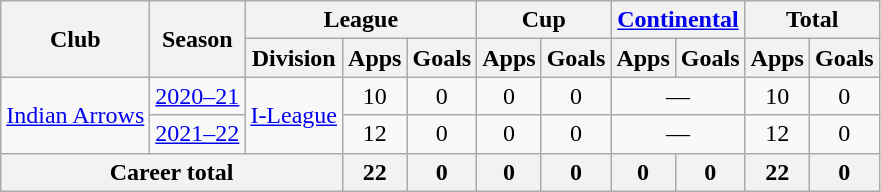<table class="wikitable" style="text-align: center;">
<tr>
<th rowspan="2">Club</th>
<th rowspan="2">Season</th>
<th colspan="3">League</th>
<th colspan="2">Cup</th>
<th colspan="2"><a href='#'>Continental</a></th>
<th colspan="2">Total</th>
</tr>
<tr>
<th>Division</th>
<th>Apps</th>
<th>Goals</th>
<th>Apps</th>
<th>Goals</th>
<th>Apps</th>
<th>Goals</th>
<th>Apps</th>
<th>Goals</th>
</tr>
<tr>
<td rowspan="2"><a href='#'>Indian Arrows</a></td>
<td><a href='#'>2020–21</a></td>
<td rowspan="2"><a href='#'>I-League</a></td>
<td>10</td>
<td>0</td>
<td>0</td>
<td>0</td>
<td colspan="2">—</td>
<td>10</td>
<td>0</td>
</tr>
<tr>
<td><a href='#'>2021–22</a></td>
<td>12</td>
<td>0</td>
<td>0</td>
<td>0</td>
<td colspan="2">—</td>
<td>12</td>
<td>0</td>
</tr>
<tr>
<th colspan="3">Career total</th>
<th>22</th>
<th>0</th>
<th>0</th>
<th>0</th>
<th>0</th>
<th>0</th>
<th>22</th>
<th>0</th>
</tr>
</table>
